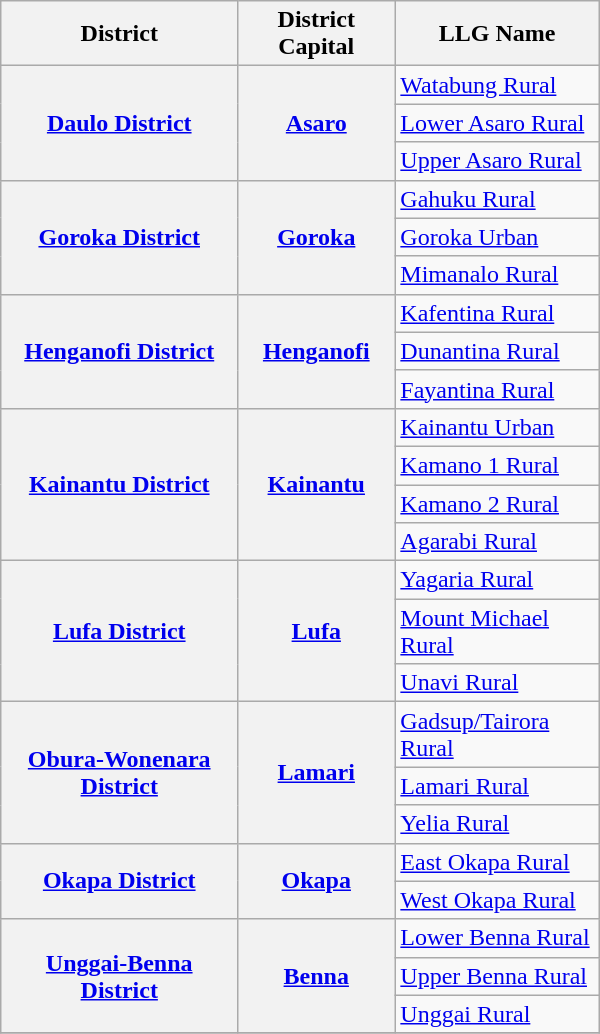<table class="wikitable" style="text-align: left;" width="400">
<tr>
<th>District</th>
<th>District Capital</th>
<th>LLG Name</th>
</tr>
<tr>
<th rowspan="3"><a href='#'>Daulo District</a></th>
<th rowspan="3"><a href='#'>Asaro</a></th>
<td><a href='#'>Watabung Rural</a></td>
</tr>
<tr>
<td><a href='#'>Lower Asaro Rural</a></td>
</tr>
<tr>
<td><a href='#'>Upper Asaro Rural</a></td>
</tr>
<tr>
<th rowspan="3"><a href='#'>Goroka District</a></th>
<th rowspan="3"><a href='#'>Goroka</a></th>
<td><a href='#'>Gahuku Rural</a></td>
</tr>
<tr>
<td><a href='#'>Goroka Urban</a></td>
</tr>
<tr>
<td><a href='#'>Mimanalo Rural</a></td>
</tr>
<tr>
<th rowspan="3"><a href='#'>Henganofi District</a></th>
<th rowspan="3"><a href='#'>Henganofi</a></th>
<td><a href='#'>Kafentina Rural</a></td>
</tr>
<tr>
<td><a href='#'>Dunantina Rural</a></td>
</tr>
<tr>
<td><a href='#'>Fayantina Rural</a></td>
</tr>
<tr>
<th rowspan="4"><a href='#'>Kainantu District</a></th>
<th rowspan="4"><a href='#'>Kainantu</a></th>
<td><a href='#'>Kainantu Urban</a></td>
</tr>
<tr>
<td><a href='#'>Kamano 1 Rural</a></td>
</tr>
<tr>
<td><a href='#'>Kamano 2 Rural</a></td>
</tr>
<tr>
<td><a href='#'>Agarabi Rural</a></td>
</tr>
<tr>
<th rowspan="3"><a href='#'>Lufa District</a></th>
<th rowspan="3"><a href='#'>Lufa</a></th>
<td><a href='#'>Yagaria Rural</a></td>
</tr>
<tr>
<td><a href='#'>Mount Michael Rural</a></td>
</tr>
<tr>
<td><a href='#'>Unavi Rural</a></td>
</tr>
<tr>
<th rowspan="3"><a href='#'>Obura-Wonenara District</a></th>
<th rowspan="3"><a href='#'>Lamari</a></th>
<td><a href='#'>Gadsup/Tairora Rural</a></td>
</tr>
<tr>
<td><a href='#'>Lamari Rural</a></td>
</tr>
<tr>
<td><a href='#'>Yelia Rural</a></td>
</tr>
<tr>
<th rowspan="2"><a href='#'>Okapa District</a></th>
<th rowspan="2"><a href='#'>Okapa</a></th>
<td><a href='#'>East Okapa Rural</a></td>
</tr>
<tr>
<td><a href='#'>West Okapa Rural</a></td>
</tr>
<tr>
<th rowspan="3"><a href='#'>Unggai-Benna District</a></th>
<th rowspan="3"><a href='#'>Benna</a></th>
<td><a href='#'>Lower Benna Rural</a></td>
</tr>
<tr>
<td><a href='#'>Upper Benna Rural</a></td>
</tr>
<tr>
<td><a href='#'>Unggai Rural</a></td>
</tr>
<tr>
</tr>
</table>
